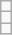<table class="wikitable">
<tr>
<td></td>
</tr>
<tr>
<td></td>
</tr>
<tr>
<td></td>
</tr>
</table>
